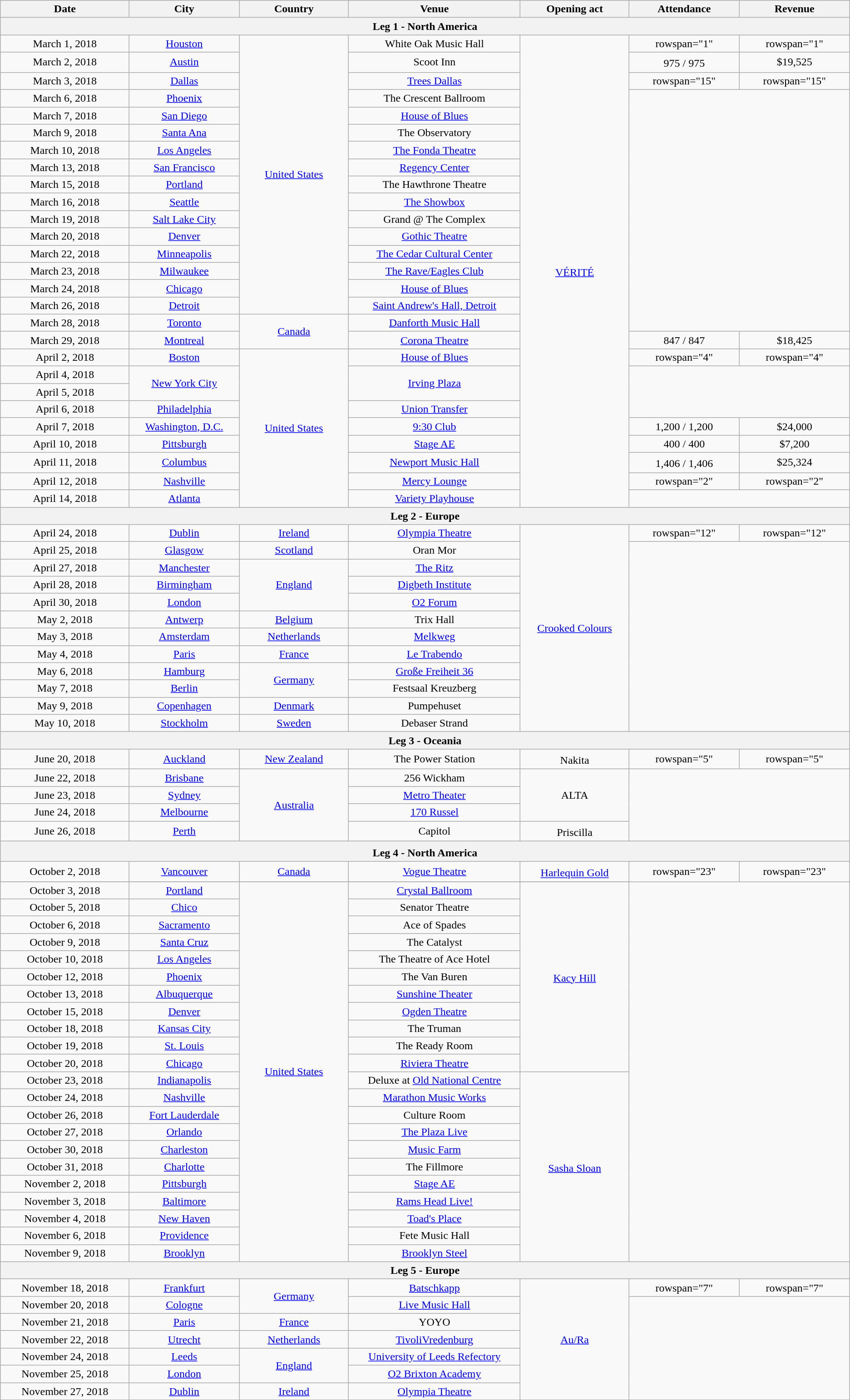<table class="wikitable" style="text-align:center;">
<tr>
<th scope="col" style="width:12em;">Date</th>
<th scope="col" style="width:10em;">City</th>
<th scope="col" style="width:10em;">Country</th>
<th scope="col" style="width:16em;">Venue</th>
<th scope="col" style="width:10em;">Opening act</th>
<th scope="col" style="width:10em;">Attendance</th>
<th scope="col" style="width:10em;">Revenue</th>
</tr>
<tr>
<th colspan="7"><strong>Leg 1 - North America</strong></th>
</tr>
<tr>
<td>March 1, 2018</td>
<td><a href='#'>Houston</a></td>
<td rowspan="16"><a href='#'>United States</a></td>
<td>White Oak Music Hall</td>
<td rowspan="27"><a href='#'>VÉRITÉ</a><sup></sup></td>
<td>rowspan="1" </td>
<td>rowspan="1" </td>
</tr>
<tr>
<td>March 2, 2018</td>
<td><a href='#'>Austin</a></td>
<td>Scoot Inn</td>
<td>975 / 975<sup></sup></td>
<td>$19,525</td>
</tr>
<tr>
<td>March 3, 2018</td>
<td><a href='#'>Dallas</a></td>
<td><a href='#'>Trees Dallas</a></td>
<td>rowspan="15" </td>
<td>rowspan="15" </td>
</tr>
<tr>
<td>March 6, 2018</td>
<td><a href='#'>Phoenix</a></td>
<td>The Crescent Ballroom</td>
</tr>
<tr>
<td>March 7, 2018</td>
<td><a href='#'>San Diego</a></td>
<td><a href='#'>House of Blues</a></td>
</tr>
<tr>
<td>March 9, 2018</td>
<td><a href='#'>Santa Ana</a></td>
<td>The Observatory</td>
</tr>
<tr>
<td>March 10, 2018</td>
<td><a href='#'>Los Angeles</a></td>
<td><a href='#'>The Fonda Theatre</a></td>
</tr>
<tr>
<td>March 13, 2018</td>
<td><a href='#'>San Francisco</a></td>
<td><a href='#'>Regency Center</a></td>
</tr>
<tr>
<td>March 15, 2018</td>
<td><a href='#'>Portland</a></td>
<td>The Hawthrone Theatre</td>
</tr>
<tr>
<td>March 16, 2018</td>
<td><a href='#'>Seattle</a></td>
<td><a href='#'>The Showbox</a></td>
</tr>
<tr>
<td>March 19, 2018</td>
<td><a href='#'>Salt Lake City</a></td>
<td>Grand @ The Complex</td>
</tr>
<tr>
<td>March 20, 2018</td>
<td><a href='#'>Denver</a></td>
<td><a href='#'>Gothic Theatre</a></td>
</tr>
<tr>
<td>March 22, 2018</td>
<td><a href='#'>Minneapolis</a></td>
<td><a href='#'>The Cedar Cultural Center</a></td>
</tr>
<tr>
<td>March 23, 2018</td>
<td><a href='#'>Milwaukee</a></td>
<td><a href='#'>The Rave/Eagles Club</a></td>
</tr>
<tr>
<td>March 24, 2018</td>
<td><a href='#'>Chicago</a></td>
<td><a href='#'>House of Blues</a></td>
</tr>
<tr>
<td>March 26, 2018</td>
<td><a href='#'>Detroit</a></td>
<td><a href='#'>Saint Andrew's Hall, Detroit</a></td>
</tr>
<tr>
<td>March 28, 2018</td>
<td><a href='#'>Toronto</a></td>
<td rowspan="2"><a href='#'>Canada</a></td>
<td><a href='#'>Danforth Music Hall</a></td>
</tr>
<tr>
<td>March 29, 2018</td>
<td><a href='#'>Montreal</a></td>
<td><a href='#'>Corona Theatre</a></td>
<td>847 / 847</td>
<td>$18,425</td>
</tr>
<tr>
<td>April 2, 2018</td>
<td><a href='#'>Boston</a></td>
<td rowspan="9"><a href='#'>United States</a></td>
<td><a href='#'>House of Blues</a></td>
<td>rowspan="4" </td>
<td>rowspan="4" </td>
</tr>
<tr>
<td>April 4, 2018</td>
<td rowspan="2"><a href='#'>New York City</a></td>
<td rowspan="2"><a href='#'>Irving Plaza</a></td>
</tr>
<tr>
<td>April 5, 2018</td>
</tr>
<tr>
<td>April 6, 2018</td>
<td><a href='#'>Philadelphia</a></td>
<td><a href='#'>Union Transfer</a></td>
</tr>
<tr>
<td>April 7, 2018</td>
<td><a href='#'>Washington, D.C.</a></td>
<td><a href='#'>9:30 Club</a></td>
<td>1,200 / 1,200</td>
<td>$24,000</td>
</tr>
<tr>
<td>April 10, 2018</td>
<td><a href='#'>Pittsburgh</a></td>
<td><a href='#'>Stage AE</a></td>
<td>400 / 400</td>
<td>$7,200</td>
</tr>
<tr>
<td>April 11, 2018</td>
<td><a href='#'>Columbus</a></td>
<td><a href='#'>Newport Music Hall</a></td>
<td>1,406 / 1,406<sup></sup></td>
<td>$25,324</td>
</tr>
<tr>
<td>April 12, 2018</td>
<td><a href='#'>Nashville</a></td>
<td><a href='#'>Mercy Lounge</a></td>
<td>rowspan="2" </td>
<td>rowspan="2" </td>
</tr>
<tr>
<td>April 14, 2018</td>
<td><a href='#'>Atlanta</a></td>
<td><a href='#'>Variety Playhouse</a></td>
</tr>
<tr>
<th colspan="7"><strong>Leg 2 - Europe</strong></th>
</tr>
<tr>
<td>April 24, 2018</td>
<td><a href='#'>Dublin</a></td>
<td><a href='#'>Ireland</a></td>
<td><a href='#'>Olympia Theatre</a></td>
<td rowspan="12"><a href='#'>Crooked Colours</a></td>
<td>rowspan="12" </td>
<td>rowspan="12" </td>
</tr>
<tr>
<td>April 25, 2018</td>
<td><a href='#'>Glasgow</a></td>
<td><a href='#'>Scotland</a></td>
<td>Oran Mor</td>
</tr>
<tr>
<td>April 27, 2018</td>
<td><a href='#'>Manchester</a></td>
<td rowspan="3"><a href='#'>England</a></td>
<td><a href='#'>The Ritz</a></td>
</tr>
<tr>
<td>April 28, 2018</td>
<td><a href='#'>Birmingham</a></td>
<td><a href='#'>Digbeth Institute</a></td>
</tr>
<tr>
<td>April 30, 2018</td>
<td><a href='#'>London</a></td>
<td><a href='#'>O2 Forum</a></td>
</tr>
<tr>
<td>May 2, 2018</td>
<td><a href='#'>Antwerp</a></td>
<td><a href='#'>Belgium</a></td>
<td>Trix Hall</td>
</tr>
<tr>
<td>May 3, 2018</td>
<td><a href='#'>Amsterdam</a></td>
<td><a href='#'>Netherlands</a></td>
<td><a href='#'>Melkweg</a></td>
</tr>
<tr>
<td>May 4, 2018</td>
<td><a href='#'>Paris</a></td>
<td><a href='#'>France</a></td>
<td><a href='#'>Le Trabendo</a></td>
</tr>
<tr>
<td>May 6, 2018</td>
<td><a href='#'>Hamburg</a></td>
<td rowspan="2"><a href='#'>Germany</a></td>
<td><a href='#'>Große Freiheit 36</a></td>
</tr>
<tr>
<td>May 7, 2018</td>
<td><a href='#'>Berlin</a></td>
<td>Festsaal Kreuzberg</td>
</tr>
<tr>
<td>May 9, 2018</td>
<td><a href='#'>Copenhagen</a></td>
<td><a href='#'>Denmark</a></td>
<td>Pumpehuset</td>
</tr>
<tr>
<td>May 10, 2018</td>
<td><a href='#'>Stockholm</a></td>
<td><a href='#'>Sweden</a></td>
<td>Debaser Strand</td>
</tr>
<tr>
<th colspan="7">Leg 3 - Oceania</th>
</tr>
<tr>
<td>June 20, 2018</td>
<td><a href='#'>Auckland</a></td>
<td><a href='#'>New Zealand</a></td>
<td>The Power Station</td>
<td rowspan="1">Nakita<sup></sup></td>
<td>rowspan="5" </td>
<td>rowspan="5" </td>
</tr>
<tr>
<td>June 22, 2018</td>
<td><a href='#'>Brisbane</a></td>
<td rowspan="4"><a href='#'>Australia</a></td>
<td>256 Wickham</td>
<td rowspan="3">ALTA</td>
</tr>
<tr>
<td>June 23, 2018</td>
<td><a href='#'>Sydney</a></td>
<td><a href='#'>Metro Theater</a></td>
</tr>
<tr>
<td>June 24, 2018</td>
<td><a href='#'>Melbourne</a></td>
<td><a href='#'>170 Russel</a></td>
</tr>
<tr>
<td>June 26, 2018</td>
<td><a href='#'>Perth</a></td>
<td>Capitol</td>
<td rowspan="1">Priscilla<sup></sup></td>
</tr>
<tr>
<th colspan="7"><strong>Leg 4 - North America</strong><sup></sup></th>
</tr>
<tr>
<td>October 2, 2018</td>
<td><a href='#'>Vancouver</a></td>
<td><a href='#'>Canada</a></td>
<td><a href='#'>Vogue Theatre</a></td>
<td rowspan="1"><a href='#'>Harlequin Gold</a><sup></sup></td>
<td>rowspan="23" </td>
<td>rowspan="23" </td>
</tr>
<tr>
</tr>
<tr>
<td>October 3, 2018</td>
<td><a href='#'>Portland</a></td>
<td rowspan="22"><a href='#'>United States</a></td>
<td><a href='#'>Crystal Ballroom</a></td>
<td rowspan="11"><a href='#'>Kacy Hill</a><sup></sup></td>
</tr>
<tr>
<td>October 5, 2018</td>
<td><a href='#'>Chico</a></td>
<td>Senator Theatre</td>
</tr>
<tr>
<td>October 6, 2018</td>
<td><a href='#'>Sacramento</a></td>
<td>Ace of Spades</td>
</tr>
<tr>
<td>October 9, 2018</td>
<td><a href='#'>Santa Cruz</a></td>
<td>The Catalyst</td>
</tr>
<tr>
<td>October 10, 2018</td>
<td><a href='#'>Los Angeles</a></td>
<td>The Theatre of Ace Hotel</td>
</tr>
<tr>
<td>October 12, 2018</td>
<td><a href='#'>Phoenix</a></td>
<td>The Van Buren</td>
</tr>
<tr>
<td>October 13, 2018</td>
<td><a href='#'>Albuquerque</a></td>
<td><a href='#'>Sunshine Theater</a></td>
</tr>
<tr>
<td>October 15, 2018</td>
<td><a href='#'>Denver</a></td>
<td><a href='#'>Ogden Theatre</a></td>
</tr>
<tr>
<td>October 18, 2018</td>
<td><a href='#'>Kansas City</a></td>
<td>The Truman</td>
</tr>
<tr>
<td>October 19, 2018</td>
<td><a href='#'>St. Louis</a></td>
<td>The Ready Room</td>
</tr>
<tr>
<td>October 20, 2018</td>
<td><a href='#'>Chicago</a></td>
<td><a href='#'>Riviera Theatre</a></td>
</tr>
<tr>
<td>October 23, 2018</td>
<td><a href='#'>Indianapolis</a></td>
<td>Deluxe at <a href='#'>Old National Centre</a></td>
<td rowspan="11"><a href='#'>Sasha Sloan</a><sup></sup></td>
</tr>
<tr>
<td>October 24, 2018</td>
<td><a href='#'>Nashville</a></td>
<td><a href='#'>Marathon Music Works</a></td>
</tr>
<tr>
<td>October 26, 2018</td>
<td><a href='#'>Fort Lauderdale</a></td>
<td>Culture Room</td>
</tr>
<tr>
<td>October 27, 2018</td>
<td><a href='#'>Orlando</a></td>
<td><a href='#'>The Plaza Live</a></td>
</tr>
<tr>
<td>October 30, 2018</td>
<td><a href='#'>Charleston</a></td>
<td><a href='#'>Music Farm</a></td>
</tr>
<tr>
<td>October 31, 2018</td>
<td><a href='#'>Charlotte</a></td>
<td>The Fillmore</td>
</tr>
<tr>
<td>November 2, 2018</td>
<td><a href='#'>Pittsburgh</a></td>
<td><a href='#'>Stage AE</a></td>
</tr>
<tr>
<td>November 3, 2018</td>
<td><a href='#'>Baltimore</a></td>
<td><a href='#'>Rams Head Live!</a></td>
</tr>
<tr>
<td>November 4, 2018</td>
<td><a href='#'>New Haven</a></td>
<td><a href='#'>Toad's Place</a></td>
</tr>
<tr>
<td>November 6, 2018</td>
<td><a href='#'>Providence</a></td>
<td>Fete Music Hall</td>
</tr>
<tr>
<td>November 9, 2018</td>
<td><a href='#'>Brooklyn</a></td>
<td><a href='#'>Brooklyn Steel</a></td>
</tr>
<tr>
<th colspan="7"><strong>Leg 5 - Europe</strong></th>
</tr>
<tr>
<td>November 18, 2018</td>
<td><a href='#'>Frankfurt</a></td>
<td rowspan="2"><a href='#'>Germany</a></td>
<td><a href='#'>Batschkapp</a></td>
<td rowspan="7"><a href='#'>Au/Ra</a></td>
<td>rowspan="7" </td>
<td>rowspan="7" </td>
</tr>
<tr>
<td>November 20, 2018</td>
<td><a href='#'>Cologne</a></td>
<td><a href='#'>Live Music Hall</a></td>
</tr>
<tr>
<td>November 21, 2018</td>
<td><a href='#'>Paris</a></td>
<td><a href='#'>France</a></td>
<td>YOYO</td>
</tr>
<tr>
<td>November 22, 2018</td>
<td><a href='#'>Utrecht</a></td>
<td><a href='#'>Netherlands</a></td>
<td><a href='#'>TivoliVredenburg</a></td>
</tr>
<tr>
<td>November 24, 2018</td>
<td><a href='#'>Leeds</a></td>
<td rowspan="2"><a href='#'>England</a></td>
<td><a href='#'>University of Leeds Refectory</a></td>
</tr>
<tr>
<td>November 25, 2018</td>
<td><a href='#'>London</a></td>
<td><a href='#'>O2 Brixton Academy</a></td>
</tr>
<tr>
<td>November 27, 2018</td>
<td><a href='#'>Dublin</a></td>
<td><a href='#'>Ireland</a></td>
<td><a href='#'>Olympia Theatre</a></td>
</tr>
<tr>
</tr>
</table>
